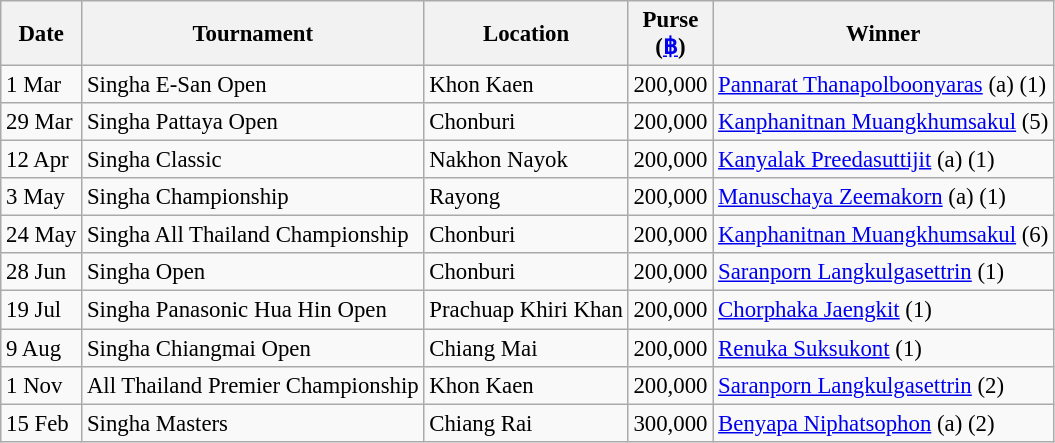<table class="wikitable" style="font-size:95%">
<tr>
<th>Date</th>
<th>Tournament</th>
<th>Location</th>
<th>Purse<br>(<a href='#'>฿</a>)</th>
<th>Winner</th>
</tr>
<tr>
<td>1 Mar</td>
<td>Singha E-San Open</td>
<td>Khon Kaen</td>
<td align="right">200,000</td>
<td> <a href='#'>Pannarat Thanapolboonyaras</a> (a) (1)</td>
</tr>
<tr>
<td>29 Mar</td>
<td>Singha Pattaya Open</td>
<td>Chonburi</td>
<td align="right">200,000</td>
<td> <a href='#'>Kanphanitnan Muangkhumsakul</a> (5)</td>
</tr>
<tr>
<td>12 Apr</td>
<td>Singha Classic</td>
<td>Nakhon Nayok</td>
<td align="right">200,000</td>
<td> <a href='#'>Kanyalak Preedasuttijit</a> (a) (1)</td>
</tr>
<tr>
<td>3 May</td>
<td>Singha Championship</td>
<td>Rayong</td>
<td align="right">200,000</td>
<td> <a href='#'>Manuschaya Zeemakorn</a> (a) (1)</td>
</tr>
<tr>
<td>24 May</td>
<td>Singha All Thailand Championship</td>
<td>Chonburi</td>
<td align="right">200,000</td>
<td> <a href='#'>Kanphanitnan Muangkhumsakul</a> (6)</td>
</tr>
<tr>
<td>28 Jun</td>
<td>Singha Open</td>
<td>Chonburi</td>
<td align="right">200,000</td>
<td> <a href='#'>Saranporn Langkulgasettrin</a> (1)</td>
</tr>
<tr>
<td>19 Jul</td>
<td>Singha Panasonic Hua Hin Open</td>
<td>Prachuap Khiri Khan</td>
<td align="right">200,000</td>
<td> <a href='#'>Chorphaka Jaengkit</a> (1)</td>
</tr>
<tr>
<td>9 Aug</td>
<td>Singha Chiangmai Open</td>
<td>Chiang Mai</td>
<td align="right">200,000</td>
<td> <a href='#'>Renuka Suksukont</a> (1)</td>
</tr>
<tr>
<td>1 Nov</td>
<td>All Thailand Premier Championship</td>
<td>Khon Kaen</td>
<td align="right">200,000</td>
<td> <a href='#'>Saranporn Langkulgasettrin</a> (2)</td>
</tr>
<tr>
<td>15 Feb</td>
<td>Singha Masters</td>
<td>Chiang Rai</td>
<td align="right">300,000</td>
<td> <a href='#'>Benyapa Niphatsophon</a> (a) (2)</td>
</tr>
</table>
